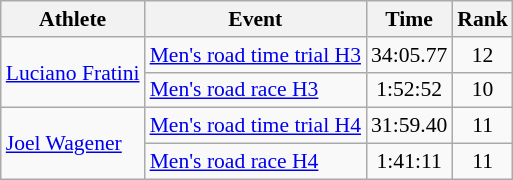<table class=wikitable style="font-size:90%">
<tr>
<th>Athlete</th>
<th>Event</th>
<th>Time</th>
<th>Rank</th>
</tr>
<tr align=center>
<td align=left rowspan=2><a href='#'>Luciano Fratini</a></td>
<td align=left><a href='#'>Men's road time trial H3</a></td>
<td>34:05.77</td>
<td>12</td>
</tr>
<tr align=center>
<td align=left><a href='#'>Men's road race H3</a></td>
<td>1:52:52</td>
<td>10</td>
</tr>
<tr align=center>
<td align=left rowspan=2><a href='#'>Joel Wagener</a></td>
<td align=left><a href='#'>Men's road time trial H4</a></td>
<td>31:59.40</td>
<td>11</td>
</tr>
<tr align=center>
<td align=left><a href='#'>Men's road race H4</a></td>
<td>1:41:11</td>
<td>11</td>
</tr>
</table>
